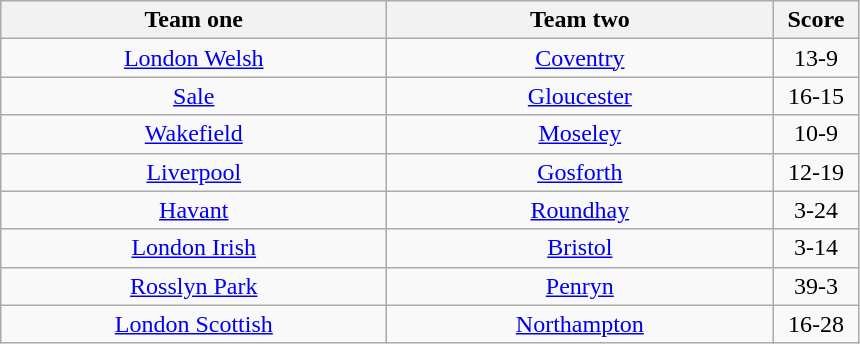<table class="wikitable" style="text-align: center">
<tr>
<th width=250>Team one</th>
<th width=250>Team two</th>
<th width=50>Score</th>
</tr>
<tr>
<td><a href='#'>London Welsh</a></td>
<td><a href='#'>Coventry</a></td>
<td>13-9</td>
</tr>
<tr>
<td><a href='#'>Sale</a></td>
<td><a href='#'>Gloucester</a></td>
<td>16-15</td>
</tr>
<tr>
<td><a href='#'>Wakefield</a></td>
<td><a href='#'>Moseley</a></td>
<td>10-9</td>
</tr>
<tr>
<td><a href='#'>Liverpool</a></td>
<td><a href='#'>Gosforth</a></td>
<td>12-19</td>
</tr>
<tr>
<td><a href='#'>Havant</a></td>
<td><a href='#'>Roundhay</a></td>
<td>3-24</td>
</tr>
<tr>
<td><a href='#'>London Irish</a></td>
<td><a href='#'>Bristol</a></td>
<td>3-14</td>
</tr>
<tr>
<td><a href='#'>Rosslyn Park</a></td>
<td><a href='#'>Penryn</a></td>
<td>39-3</td>
</tr>
<tr>
<td><a href='#'>London Scottish</a></td>
<td><a href='#'>Northampton</a></td>
<td>16-28</td>
</tr>
</table>
